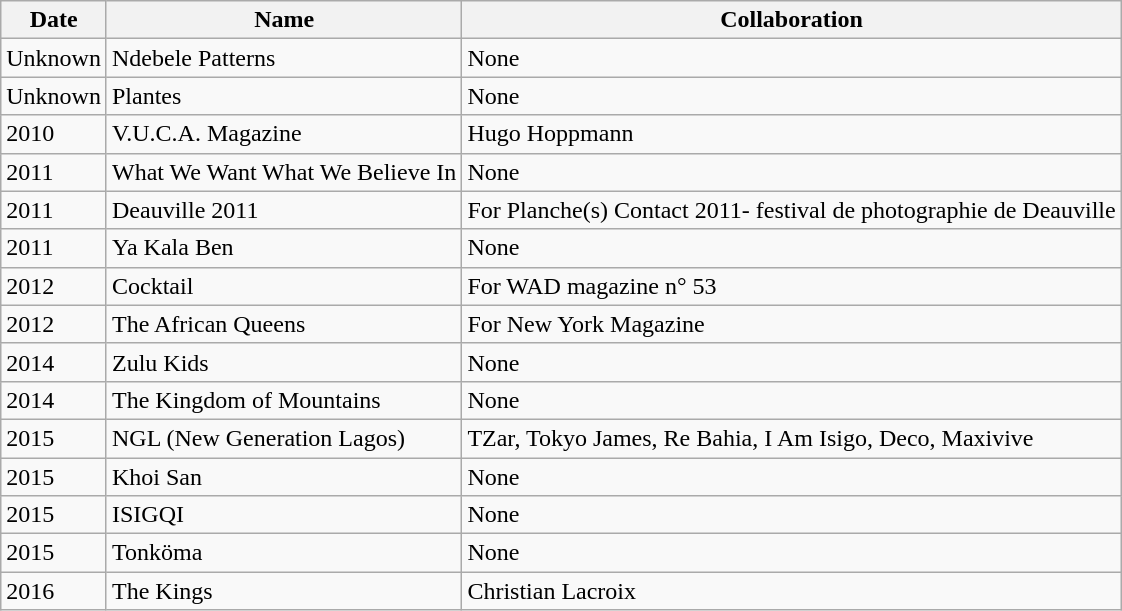<table class="wikitable">
<tr>
<th>Date</th>
<th>Name</th>
<th>Collaboration</th>
</tr>
<tr>
<td>Unknown</td>
<td>Ndebele Patterns</td>
<td>None</td>
</tr>
<tr>
<td>Unknown</td>
<td>Plantes</td>
<td>None</td>
</tr>
<tr>
<td>2010</td>
<td>V.U.C.A. Magazine</td>
<td>Hugo Hoppmann</td>
</tr>
<tr>
<td>2011</td>
<td>What We Want What We Believe In</td>
<td>None</td>
</tr>
<tr>
<td>2011</td>
<td>Deauville 2011</td>
<td>For Planche(s) Contact 2011- festival de photographie de Deauville</td>
</tr>
<tr>
<td>2011</td>
<td>Ya Kala Ben</td>
<td>None</td>
</tr>
<tr>
<td>2012</td>
<td>Cocktail</td>
<td>For WAD magazine n° 53</td>
</tr>
<tr>
<td>2012</td>
<td>The African Queens</td>
<td>For New York Magazine</td>
</tr>
<tr>
<td>2014</td>
<td>Zulu Kids</td>
<td>None</td>
</tr>
<tr>
<td>2014</td>
<td>The Kingdom of Mountains</td>
<td>None</td>
</tr>
<tr>
<td>2015</td>
<td>NGL (New Generation Lagos)</td>
<td>TZar, Tokyo James, Re Bahia, I Am Isigo, Deco, Maxivive</td>
</tr>
<tr>
<td>2015</td>
<td>Khoi San</td>
<td>None</td>
</tr>
<tr>
<td>2015</td>
<td>ISIGQI</td>
<td>None</td>
</tr>
<tr>
<td>2015</td>
<td>Tonköma</td>
<td>None</td>
</tr>
<tr>
<td>2016</td>
<td>The Kings</td>
<td>Christian Lacroix</td>
</tr>
</table>
